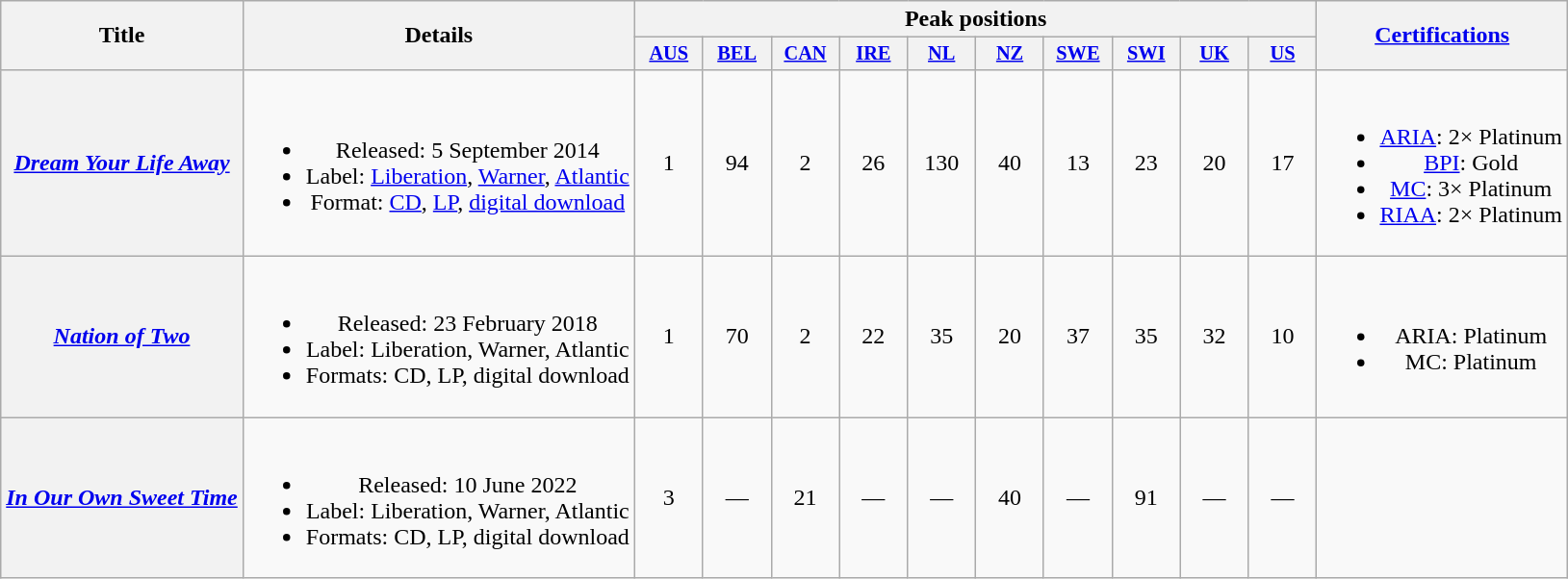<table class="wikitable plainrowheaders" style="text-align:center;">
<tr>
<th scope="col" rowspan="2">Title</th>
<th scope="col" rowspan="2">Details</th>
<th scope="col" colspan="10">Peak positions</th>
<th scope="col" rowspan="2"><a href='#'>Certifications</a></th>
</tr>
<tr>
<th scope="col" style="width:3em;font-size:85%;"><a href='#'>AUS</a><br></th>
<th scope="col" style="width:3em;font-size:85%;"><a href='#'>BEL</a><br></th>
<th scope="col" style="width:3em;font-size:85%;"><a href='#'>CAN</a><br></th>
<th scope="col" style="width:3em;font-size:85%;"><a href='#'>IRE</a><br></th>
<th scope="col" style="width:3em;font-size:85%;"><a href='#'>NL</a><br></th>
<th scope="col" style="width:3em;font-size:85%;"><a href='#'>NZ</a><br></th>
<th scope="col" style="width:3em;font-size:85%;"><a href='#'>SWE</a><br></th>
<th scope="col" style="width:3em;font-size:85%;"><a href='#'>SWI</a><br></th>
<th scope="col" style="width:3em;font-size:85%;"><a href='#'>UK</a><br></th>
<th scope="col" style="width:3em;font-size:85%;"><a href='#'>US</a><br></th>
</tr>
<tr>
<th scope="row"><em><a href='#'>Dream Your Life Away</a></em></th>
<td><br><ul><li>Released: 5 September 2014</li><li>Label: <a href='#'>Liberation</a>, <a href='#'>Warner</a>, <a href='#'>Atlantic</a></li><li>Format: <a href='#'>CD</a>, <a href='#'>LP</a>, <a href='#'>digital download</a></li></ul></td>
<td>1</td>
<td>94</td>
<td>2</td>
<td>26</td>
<td>130</td>
<td>40</td>
<td>13</td>
<td>23</td>
<td>20</td>
<td>17</td>
<td><br><ul><li><a href='#'>ARIA</a>: 2× Platinum</li><li><a href='#'>BPI</a>: Gold</li><li><a href='#'>MC</a>: 3× Platinum</li><li><a href='#'>RIAA</a>: 2× Platinum</li></ul></td>
</tr>
<tr>
<th scope="row"><em><a href='#'>Nation of Two</a></em></th>
<td><br><ul><li>Released: 23 February 2018</li><li>Label: Liberation, Warner, Atlantic</li><li>Formats: CD, LP, digital download</li></ul></td>
<td>1</td>
<td>70</td>
<td>2</td>
<td>22</td>
<td>35</td>
<td>20</td>
<td>37</td>
<td>35</td>
<td>32</td>
<td>10</td>
<td><br><ul><li>ARIA: Platinum</li><li>MC: Platinum</li></ul></td>
</tr>
<tr>
<th scope="row"><em><a href='#'>In Our Own Sweet Time</a></em></th>
<td><br><ul><li>Released: 10 June 2022</li><li>Label: Liberation, Warner, Atlantic</li><li>Formats: CD, LP, digital download</li></ul></td>
<td>3</td>
<td>—</td>
<td>21</td>
<td>—</td>
<td>—</td>
<td>40</td>
<td>—</td>
<td>91</td>
<td>—</td>
<td>—</td>
<td></td>
</tr>
</table>
